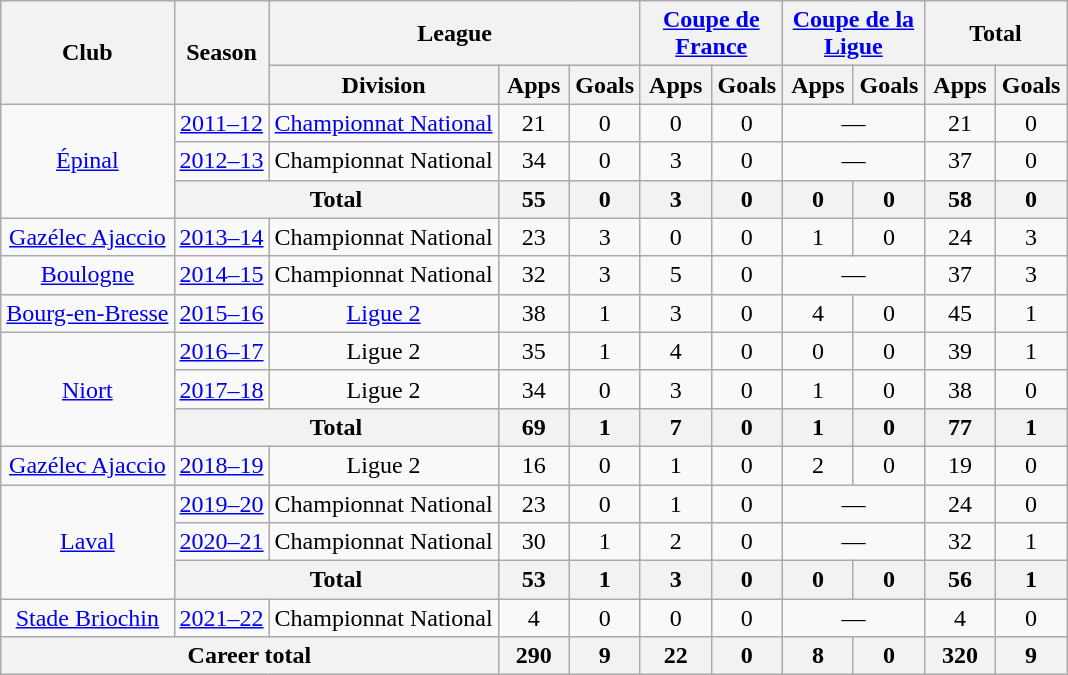<table class="wikitable" style="text-align:center">
<tr>
<th rowspan="2">Club</th>
<th rowspan="2">Season</th>
<th colspan="3">League</th>
<th colspan="2"><a href='#'>Coupe de France</a></th>
<th colspan="2"><a href='#'>Coupe de la Ligue</a></th>
<th colspan="2">Total</th>
</tr>
<tr>
<th>Division</th>
<th width="40">Apps</th>
<th width="40">Goals</th>
<th width="40">Apps</th>
<th width="40">Goals</th>
<th width="40">Apps</th>
<th width="40">Goals</th>
<th width="40">Apps</th>
<th width="40">Goals</th>
</tr>
<tr>
<td rowspan="3"><a href='#'>Épinal</a></td>
<td><a href='#'>2011–12</a></td>
<td><a href='#'>Championnat National</a></td>
<td>21</td>
<td>0</td>
<td>0</td>
<td>0</td>
<td colspan="2">—</td>
<td>21</td>
<td>0</td>
</tr>
<tr>
<td><a href='#'>2012–13</a></td>
<td>Championnat National</td>
<td>34</td>
<td>0</td>
<td>3</td>
<td>0</td>
<td colspan="2">—</td>
<td>37</td>
<td>0</td>
</tr>
<tr>
<th colspan="2">Total</th>
<th>55</th>
<th>0</th>
<th>3</th>
<th>0</th>
<th>0</th>
<th>0</th>
<th>58</th>
<th>0</th>
</tr>
<tr>
<td><a href='#'>Gazélec Ajaccio</a></td>
<td><a href='#'>2013–14</a></td>
<td>Championnat National</td>
<td>23</td>
<td>3</td>
<td>0</td>
<td>0</td>
<td>1</td>
<td>0</td>
<td>24</td>
<td>3</td>
</tr>
<tr>
<td><a href='#'>Boulogne</a></td>
<td><a href='#'>2014–15</a></td>
<td>Championnat National</td>
<td>32</td>
<td>3</td>
<td>5</td>
<td>0</td>
<td colspan="2">—</td>
<td>37</td>
<td>3</td>
</tr>
<tr>
<td><a href='#'>Bourg-en-Bresse</a></td>
<td><a href='#'>2015–16</a></td>
<td><a href='#'>Ligue 2</a></td>
<td>38</td>
<td>1</td>
<td>3</td>
<td>0</td>
<td>4</td>
<td>0</td>
<td>45</td>
<td>1</td>
</tr>
<tr>
<td rowspan="3"><a href='#'>Niort</a></td>
<td><a href='#'>2016–17</a></td>
<td>Ligue 2</td>
<td>35</td>
<td>1</td>
<td>4</td>
<td>0</td>
<td>0</td>
<td>0</td>
<td>39</td>
<td>1</td>
</tr>
<tr>
<td><a href='#'>2017–18</a></td>
<td>Ligue 2</td>
<td>34</td>
<td>0</td>
<td>3</td>
<td>0</td>
<td>1</td>
<td>0</td>
<td>38</td>
<td>0</td>
</tr>
<tr>
<th colspan="2">Total</th>
<th>69</th>
<th>1</th>
<th>7</th>
<th>0</th>
<th>1</th>
<th>0</th>
<th>77</th>
<th>1</th>
</tr>
<tr>
<td><a href='#'>Gazélec Ajaccio</a></td>
<td><a href='#'>2018–19</a></td>
<td>Ligue 2</td>
<td>16</td>
<td>0</td>
<td>1</td>
<td>0</td>
<td>2</td>
<td>0</td>
<td>19</td>
<td>0</td>
</tr>
<tr>
<td rowspan="3"><a href='#'>Laval</a></td>
<td><a href='#'>2019–20</a></td>
<td>Championnat National</td>
<td>23</td>
<td>0</td>
<td>1</td>
<td>0</td>
<td colspan="2">—</td>
<td>24</td>
<td>0</td>
</tr>
<tr>
<td><a href='#'>2020–21</a></td>
<td>Championnat National</td>
<td>30</td>
<td>1</td>
<td>2</td>
<td>0</td>
<td colspan="2">—</td>
<td>32</td>
<td>1</td>
</tr>
<tr>
<th colspan="2">Total</th>
<th>53</th>
<th>1</th>
<th>3</th>
<th>0</th>
<th>0</th>
<th>0</th>
<th>56</th>
<th>1</th>
</tr>
<tr>
<td><a href='#'>Stade Briochin</a></td>
<td><a href='#'>2021–22</a></td>
<td>Championnat National</td>
<td>4</td>
<td>0</td>
<td>0</td>
<td>0</td>
<td colspan="2">—</td>
<td>4</td>
<td>0</td>
</tr>
<tr>
<th colspan="3">Career total</th>
<th>290</th>
<th>9</th>
<th>22</th>
<th>0</th>
<th>8</th>
<th>0</th>
<th>320</th>
<th>9</th>
</tr>
</table>
